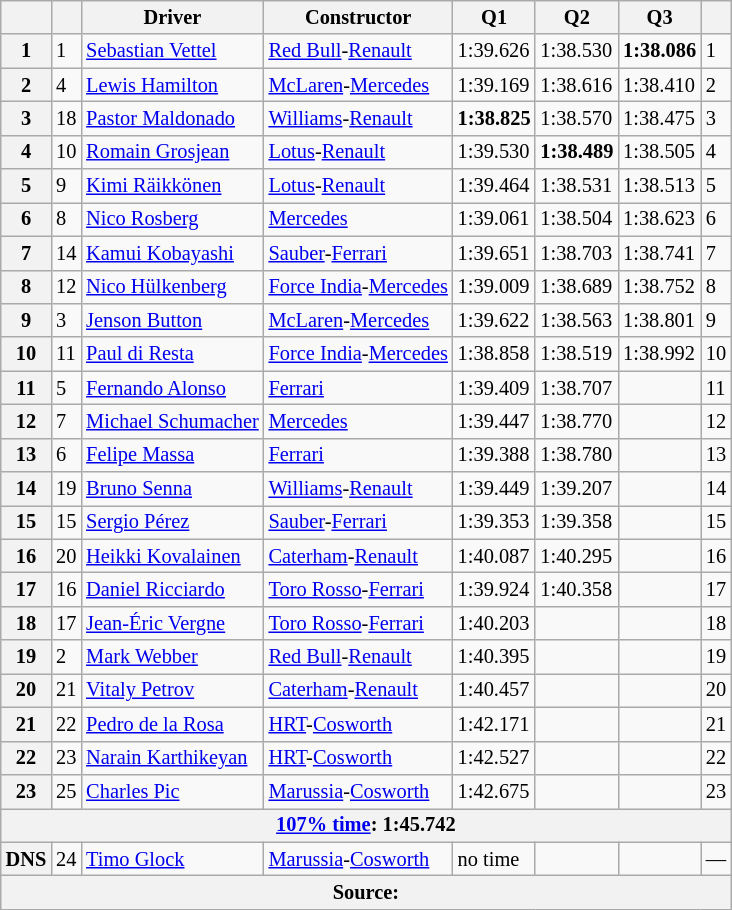<table class="wikitable sortable" style="font-size:85%">
<tr>
<th></th>
<th></th>
<th>Driver</th>
<th>Constructor</th>
<th>Q1</th>
<th>Q2</th>
<th>Q3</th>
<th></th>
</tr>
<tr>
<th>1</th>
<td>1</td>
<td> <a href='#'>Sebastian Vettel</a></td>
<td><a href='#'>Red Bull</a>-<a href='#'>Renault</a></td>
<td>1:39.626</td>
<td>1:38.530</td>
<td><strong>1:38.086</strong></td>
<td>1</td>
</tr>
<tr>
<th>2</th>
<td>4</td>
<td> <a href='#'>Lewis Hamilton</a></td>
<td><a href='#'>McLaren</a>-<a href='#'>Mercedes</a></td>
<td>1:39.169</td>
<td>1:38.616</td>
<td>1:38.410</td>
<td>2</td>
</tr>
<tr>
<th>3</th>
<td>18</td>
<td> <a href='#'>Pastor Maldonado</a></td>
<td><a href='#'>Williams</a>-<a href='#'>Renault</a></td>
<td><strong>1:38.825</strong></td>
<td>1:38.570</td>
<td>1:38.475</td>
<td>3</td>
</tr>
<tr>
<th>4</th>
<td>10</td>
<td> <a href='#'>Romain Grosjean</a></td>
<td><a href='#'>Lotus</a>-<a href='#'>Renault</a></td>
<td>1:39.530</td>
<td><strong>1:38.489</strong></td>
<td>1:38.505</td>
<td>4</td>
</tr>
<tr>
<th>5</th>
<td>9</td>
<td> <a href='#'>Kimi Räikkönen</a></td>
<td><a href='#'>Lotus</a>-<a href='#'>Renault</a></td>
<td>1:39.464</td>
<td>1:38.531</td>
<td>1:38.513</td>
<td>5</td>
</tr>
<tr>
<th>6</th>
<td>8</td>
<td> <a href='#'>Nico Rosberg</a></td>
<td><a href='#'>Mercedes</a></td>
<td>1:39.061</td>
<td>1:38.504</td>
<td>1:38.623</td>
<td>6</td>
</tr>
<tr>
<th>7</th>
<td>14</td>
<td> <a href='#'>Kamui Kobayashi</a></td>
<td><a href='#'>Sauber</a>-<a href='#'>Ferrari</a></td>
<td>1:39.651</td>
<td>1:38.703</td>
<td>1:38.741</td>
<td>7</td>
</tr>
<tr>
<th>8</th>
<td>12</td>
<td> <a href='#'>Nico Hülkenberg</a></td>
<td><a href='#'>Force India</a>-<a href='#'>Mercedes</a></td>
<td>1:39.009</td>
<td>1:38.689</td>
<td>1:38.752</td>
<td>8</td>
</tr>
<tr>
<th>9</th>
<td>3</td>
<td> <a href='#'>Jenson Button</a></td>
<td><a href='#'>McLaren</a>-<a href='#'>Mercedes</a></td>
<td>1:39.622</td>
<td>1:38.563</td>
<td>1:38.801</td>
<td>9</td>
</tr>
<tr>
<th>10</th>
<td>11</td>
<td> <a href='#'>Paul di Resta</a></td>
<td><a href='#'>Force India</a>-<a href='#'>Mercedes</a></td>
<td>1:38.858</td>
<td>1:38.519</td>
<td>1:38.992</td>
<td>10</td>
</tr>
<tr>
<th>11</th>
<td>5</td>
<td> <a href='#'>Fernando Alonso</a></td>
<td><a href='#'>Ferrari</a></td>
<td>1:39.409</td>
<td>1:38.707</td>
<td></td>
<td>11</td>
</tr>
<tr>
<th>12</th>
<td>7</td>
<td> <a href='#'>Michael Schumacher</a></td>
<td><a href='#'>Mercedes</a></td>
<td>1:39.447</td>
<td>1:38.770</td>
<td></td>
<td>12</td>
</tr>
<tr>
<th>13</th>
<td>6</td>
<td> <a href='#'>Felipe Massa</a></td>
<td><a href='#'>Ferrari</a></td>
<td>1:39.388</td>
<td>1:38.780</td>
<td></td>
<td>13</td>
</tr>
<tr>
<th>14</th>
<td>19</td>
<td> <a href='#'>Bruno Senna</a></td>
<td><a href='#'>Williams</a>-<a href='#'>Renault</a></td>
<td>1:39.449</td>
<td>1:39.207</td>
<td></td>
<td>14</td>
</tr>
<tr>
<th>15</th>
<td>15</td>
<td> <a href='#'>Sergio Pérez</a></td>
<td><a href='#'>Sauber</a>-<a href='#'>Ferrari</a></td>
<td>1:39.353</td>
<td>1:39.358</td>
<td></td>
<td>15</td>
</tr>
<tr>
<th>16</th>
<td>20</td>
<td> <a href='#'>Heikki Kovalainen</a></td>
<td><a href='#'>Caterham</a>-<a href='#'>Renault</a></td>
<td>1:40.087</td>
<td>1:40.295</td>
<td></td>
<td>16</td>
</tr>
<tr>
<th>17</th>
<td>16</td>
<td> <a href='#'>Daniel Ricciardo</a></td>
<td><a href='#'>Toro Rosso</a>-<a href='#'>Ferrari</a></td>
<td>1:39.924</td>
<td>1:40.358</td>
<td></td>
<td>17</td>
</tr>
<tr>
<th>18</th>
<td>17</td>
<td> <a href='#'>Jean-Éric Vergne</a></td>
<td><a href='#'>Toro Rosso</a>-<a href='#'>Ferrari</a></td>
<td>1:40.203</td>
<td></td>
<td></td>
<td>18</td>
</tr>
<tr>
<th>19</th>
<td>2</td>
<td> <a href='#'>Mark Webber</a></td>
<td><a href='#'>Red Bull</a>-<a href='#'>Renault</a></td>
<td>1:40.395</td>
<td></td>
<td></td>
<td>19</td>
</tr>
<tr>
<th>20</th>
<td>21</td>
<td> <a href='#'>Vitaly Petrov</a></td>
<td><a href='#'>Caterham</a>-<a href='#'>Renault</a></td>
<td>1:40.457</td>
<td></td>
<td></td>
<td>20</td>
</tr>
<tr>
<th>21</th>
<td>22</td>
<td> <a href='#'>Pedro de la Rosa</a></td>
<td><a href='#'>HRT</a>-<a href='#'>Cosworth</a></td>
<td>1:42.171</td>
<td></td>
<td></td>
<td>21</td>
</tr>
<tr>
<th>22</th>
<td>23</td>
<td> <a href='#'>Narain Karthikeyan</a></td>
<td><a href='#'>HRT</a>-<a href='#'>Cosworth</a></td>
<td>1:42.527</td>
<td></td>
<td></td>
<td>22</td>
</tr>
<tr>
<th>23</th>
<td>25</td>
<td> <a href='#'>Charles Pic</a></td>
<td><a href='#'>Marussia</a>-<a href='#'>Cosworth</a></td>
<td>1:42.675</td>
<td></td>
<td></td>
<td>23</td>
</tr>
<tr>
<th colspan=8><a href='#'>107% time</a>: 1:45.742</th>
</tr>
<tr>
<th>DNS</th>
<td>24</td>
<td> <a href='#'>Timo Glock</a></td>
<td><a href='#'>Marussia</a>-<a href='#'>Cosworth</a></td>
<td>no time</td>
<td></td>
<td></td>
<td>—</td>
</tr>
<tr>
<th colspan=8>Source:</th>
</tr>
</table>
